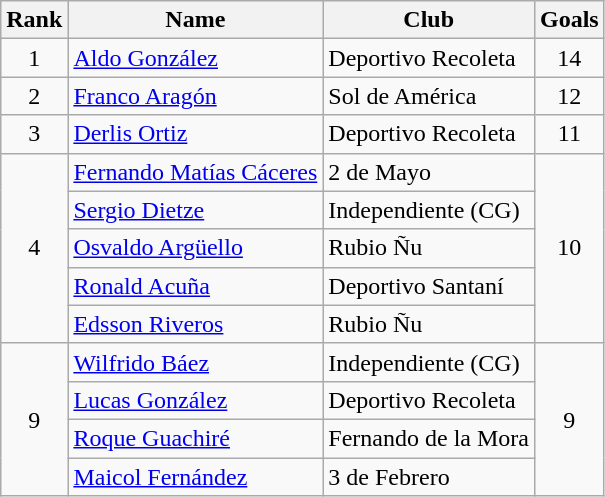<table class="wikitable" border="1">
<tr>
<th>Rank</th>
<th>Name</th>
<th>Club</th>
<th>Goals</th>
</tr>
<tr>
<td align=center>1</td>
<td> <a href='#'>Aldo González</a></td>
<td>Deportivo Recoleta</td>
<td align=center>14</td>
</tr>
<tr>
<td align=center>2</td>
<td> <a href='#'>Franco Aragón</a></td>
<td>Sol de América</td>
<td align=center>12</td>
</tr>
<tr>
<td align=center>3</td>
<td> <a href='#'>Derlis Ortiz</a></td>
<td>Deportivo Recoleta</td>
<td align=center>11</td>
</tr>
<tr>
<td rowspan=5 align=center>4</td>
<td> <a href='#'>Fernando Matías Cáceres</a></td>
<td>2 de Mayo</td>
<td rowspan=5 align=center>10</td>
</tr>
<tr>
<td> <a href='#'>Sergio Dietze</a></td>
<td>Independiente (CG)</td>
</tr>
<tr>
<td> <a href='#'>Osvaldo Argüello</a></td>
<td>Rubio Ñu</td>
</tr>
<tr>
<td> <a href='#'>Ronald Acuña</a></td>
<td>Deportivo Santaní</td>
</tr>
<tr>
<td> <a href='#'>Edsson Riveros</a></td>
<td>Rubio Ñu</td>
</tr>
<tr>
<td rowspan=4 align=center>9</td>
<td> <a href='#'>Wilfrido Báez</a></td>
<td>Independiente (CG)</td>
<td rowspan=4 align=center>9</td>
</tr>
<tr>
<td> <a href='#'>Lucas González</a></td>
<td>Deportivo Recoleta</td>
</tr>
<tr>
<td> <a href='#'>Roque Guachiré</a></td>
<td>Fernando de la Mora</td>
</tr>
<tr>
<td> <a href='#'>Maicol Fernández</a></td>
<td>3 de Febrero</td>
</tr>
</table>
